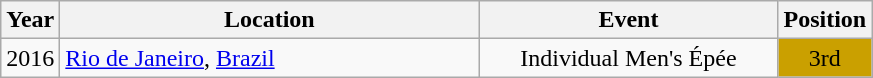<table class="wikitable" style="text-align:center;">
<tr>
<th>Year</th>
<th style="width:17em">Location</th>
<th style="width:12em">Event</th>
<th>Position</th>
</tr>
<tr>
<td>2016</td>
<td rowspan="1" align="left"> <a href='#'>Rio de Janeiro</a>, <a href='#'>Brazil</a></td>
<td>Individual Men's Épée</td>
<td bgcolor="caramel">3rd</td>
</tr>
</table>
